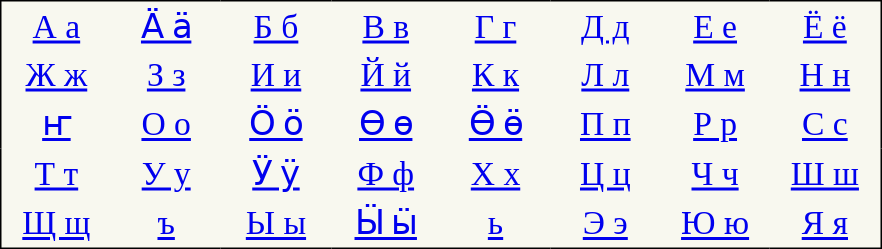<table style="font-family:Arial Unicode MS; font-size:1.4em; border-color:#000000; border-width:1px; border-style:solid; border-collapse:collapse; background-color:#F8F8EF">
<tr>
<td style="width:3em; text-align:center; padding: 3px;"><a href='#'>А а</a></td>
<td style="width:3em; text-align:center; padding: 3px;"><a href='#'>Ӓ ӓ</a></td>
<td style="width:3em; text-align:center; padding: 3px;"><a href='#'>Б б</a></td>
<td style="width:3em; text-align:center; padding: 3px;"><a href='#'>В в</a></td>
<td style="width:3em; text-align:center; padding: 3px;"><a href='#'>Г г</a></td>
<td style="width:3em; text-align:center; padding: 3px;"><a href='#'>Д д</a></td>
<td style="width:3em; text-align:center; padding: 3px;"><a href='#'>Е е</a></td>
<td style="width:3em; text-align:center; padding: 3px;"><a href='#'>Ё ё</a></td>
</tr>
<tr>
<td style="width:3em; text-align:center; padding: 3px;"><a href='#'>Ж ж</a></td>
<td style="width:3em; text-align:center; padding: 3px;"><a href='#'>З з</a></td>
<td style="width:3em; text-align:center; padding: 3px;"><a href='#'>И и</a></td>
<td style="width:3em; text-align:center; padding: 3px;"><a href='#'>Й й</a></td>
<td style="width:3em; text-align:center; padding: 3px;"><a href='#'>К к</a></td>
<td style="width:3em; text-align:center; padding: 3px;"><a href='#'>Л л</a></td>
<td style="width:3em; text-align:center; padding: 3px;"><a href='#'>М м</a></td>
<td style="width:3em; text-align:center; padding: 3px;"><a href='#'>Н н</a></td>
</tr>
<tr>
<td style="width:3em; text-align:center; padding: 3px;"><a href='#'>ҥ</a></td>
<td style="width:3em; text-align:center; padding: 3px;"><a href='#'>О о</a></td>
<td style="width:3em; text-align:center; padding: 3px;"><a href='#'>Ӧ ӧ</a></td>
<td style="width:3em; text-align:center; padding: 3px;"><a href='#'>Ө ө</a></td>
<td style="width:3em; text-align:center; padding: 3px;"><a href='#'>Ӫ ӫ</a></td>
<td style="width:3em; text-align:center; padding: 3px;"><a href='#'>П п</a></td>
<td style="width:3em; text-align:center; padding: 3px;"><a href='#'>Р р</a></td>
<td style="width:3em; text-align:center; padding: 3px;"><a href='#'>С с</a></td>
</tr>
<tr>
<td style="width:3em; text-align:center; padding: 3px;"><a href='#'>Т т</a></td>
<td style="width:3em; text-align:center; padding: 3px;"><a href='#'>У у</a></td>
<td style="width:3em; text-align:center; padding: 3px;"><a href='#'>Ӱ ӱ</a></td>
<td style="width:3em; text-align:center; padding: 3px;"><a href='#'>Ф ф</a></td>
<td style="width:3em; text-align:center; padding: 3px;"><a href='#'>Х х</a></td>
<td style="width:3em; text-align:center; padding: 3px;"><a href='#'>Ц ц</a></td>
<td style="width:3em; text-align:center; padding: 3px;"><a href='#'>Ч ч</a></td>
<td style="width:3em; text-align:center; padding: 3px;"><a href='#'>Ш ш</a></td>
</tr>
<tr>
<td style="width:3em; text-align:center; padding: 3px;"><a href='#'>Щ щ</a></td>
<td style="width:3em; text-align:center; padding: 3px;"><a href='#'>ъ</a></td>
<td style="width:3em; text-align:center; padding: 3px;"><a href='#'>Ы ы</a></td>
<td style="width:3em; text-align:center; padding: 3px;"><a href='#'>Ӹ ӹ</a></td>
<td style="width:3em; text-align:center; padding: 3px;"><a href='#'>ь</a></td>
<td style="width:3em; text-align:center; padding: 3px;"><a href='#'>Э э</a></td>
<td style="width:3em; text-align:center; padding: 3px;"><a href='#'>Ю ю</a></td>
<td style="width:3em; text-align:center; padding: 3px;"><a href='#'>Я я</a></td>
</tr>
</table>
